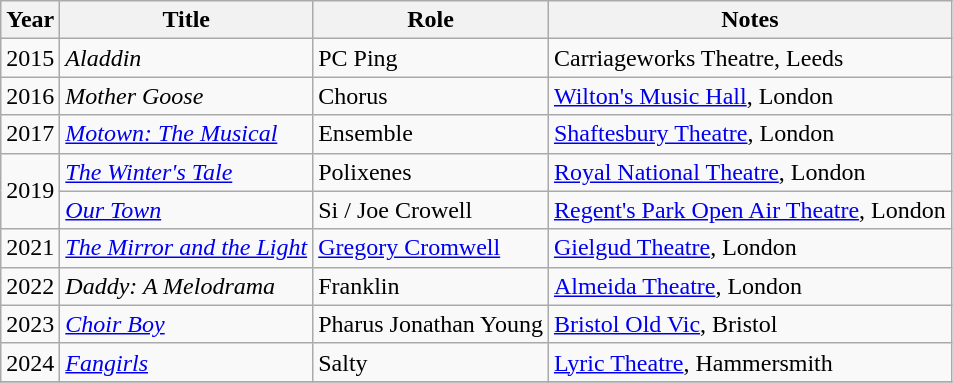<table class="wikitable sortable">
<tr>
<th>Year</th>
<th>Title</th>
<th>Role</th>
<th class="unsortable">Notes</th>
</tr>
<tr>
<td>2015</td>
<td><em>Aladdin</em></td>
<td>PC Ping</td>
<td>Carriageworks Theatre, Leeds</td>
</tr>
<tr>
<td>2016</td>
<td><em>Mother Goose</em></td>
<td>Chorus</td>
<td><a href='#'>Wilton's Music Hall</a>, London</td>
</tr>
<tr>
<td>2017</td>
<td><em><a href='#'>Motown: The Musical</a></em></td>
<td>Ensemble</td>
<td><a href='#'>Shaftesbury Theatre</a>, London</td>
</tr>
<tr>
<td rowspan="2">2019</td>
<td><em><a href='#'>The Winter's Tale</a></em></td>
<td>Polixenes</td>
<td><a href='#'>Royal National Theatre</a>, London</td>
</tr>
<tr>
<td><em><a href='#'>Our Town</a></em></td>
<td>Si / Joe Crowell</td>
<td><a href='#'>Regent's Park Open Air Theatre</a>, London</td>
</tr>
<tr>
<td>2021</td>
<td><em><a href='#'>The Mirror and the Light</a></em></td>
<td><a href='#'>Gregory Cromwell</a></td>
<td><a href='#'>Gielgud Theatre</a>, London</td>
</tr>
<tr>
<td>2022</td>
<td><em>Daddy: A Melodrama</em></td>
<td>Franklin</td>
<td><a href='#'>Almeida Theatre</a>, London</td>
</tr>
<tr>
<td>2023</td>
<td><em><a href='#'>Choir Boy</a></em></td>
<td>Pharus Jonathan Young</td>
<td><a href='#'>Bristol Old Vic</a>, Bristol</td>
</tr>
<tr>
<td>2024</td>
<td><em><a href='#'>Fangirls</a></em></td>
<td>Salty</td>
<td><a href='#'>Lyric Theatre</a>, Hammersmith</td>
</tr>
<tr>
</tr>
</table>
